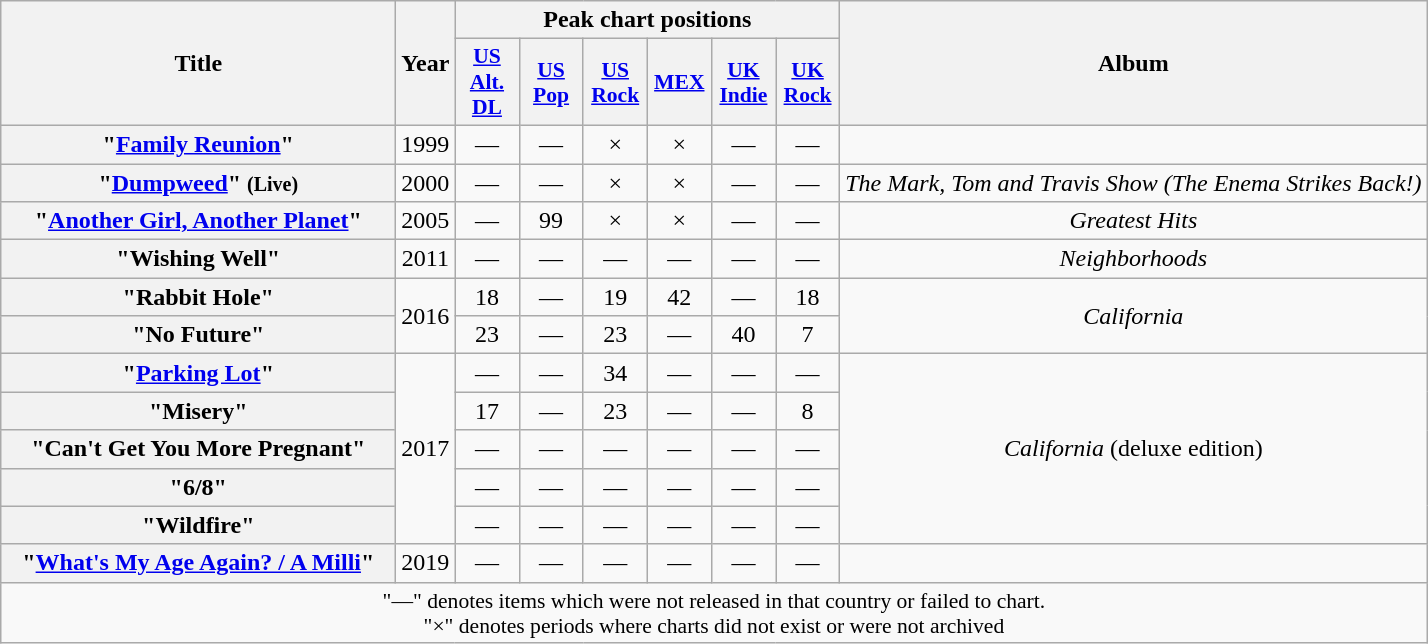<table class="wikitable plainrowheaders" style="text-align:center;">
<tr>
<th scope="col" rowspan="2" style="width:16em;">Title</th>
<th scope="col" rowspan="2">Year</th>
<th scope="col" colspan="6">Peak chart positions</th>
<th scope="col" rowspan="2">Album</th>
</tr>
<tr>
<th scope="col" style="width:2.5em;font-size:90%;"><a href='#'>US<br>Alt.<br>DL</a><br></th>
<th scope="col" style="width:2.5em;font-size:90%;"><a href='#'>US<br>Pop</a><br></th>
<th scope="col" style="width:2.5em;font-size:90%;"><a href='#'>US<br>Rock</a><br></th>
<th scope="col" style="width:2.5em;font-size:90%;"><a href='#'>MEX</a><br></th>
<th scope="col" style="width:2.5em;font-size:90%;"><a href='#'>UK<br>Indie</a><br></th>
<th scope="col" style="width:2.5em;font-size:90%;"><a href='#'>UK<br>Rock</a><br></th>
</tr>
<tr>
<th scope="row">"<a href='#'>Family Reunion</a>"</th>
<td>1999</td>
<td>—</td>
<td>—</td>
<td>×</td>
<td>×</td>
<td>—</td>
<td>—</td>
<td></td>
</tr>
<tr>
<th scope="row">"<a href='#'>Dumpweed</a>" <small>(Live)</small></th>
<td>2000</td>
<td>—</td>
<td>—</td>
<td>×</td>
<td>×</td>
<td>—</td>
<td>—</td>
<td><em>The Mark, Tom and Travis Show (The Enema Strikes Back!)</em></td>
</tr>
<tr>
<th scope="row">"<a href='#'>Another Girl, Another Planet</a>"</th>
<td>2005</td>
<td>—</td>
<td>99</td>
<td>×</td>
<td>×</td>
<td>—</td>
<td>—</td>
<td><em>Greatest Hits</em></td>
</tr>
<tr>
<th scope="row">"Wishing Well"</th>
<td>2011</td>
<td>—</td>
<td>—</td>
<td>—</td>
<td>—</td>
<td>—</td>
<td>—</td>
<td><em>Neighborhoods</em></td>
</tr>
<tr>
<th scope="row">"Rabbit Hole"</th>
<td rowspan="2">2016</td>
<td>18</td>
<td>—</td>
<td>19</td>
<td>42</td>
<td>—</td>
<td>18</td>
<td rowspan="2"><em>California</em></td>
</tr>
<tr>
<th scope="row">"No Future"</th>
<td>23</td>
<td>—</td>
<td>23</td>
<td>—</td>
<td>40</td>
<td>7</td>
</tr>
<tr>
<th scope="row">"<a href='#'>Parking Lot</a>"</th>
<td rowspan="5">2017</td>
<td>—</td>
<td>—</td>
<td>34</td>
<td>—</td>
<td>—</td>
<td>—</td>
<td rowspan="5"><em>California</em> (deluxe edition)</td>
</tr>
<tr>
<th scope="row">"Misery"</th>
<td>17</td>
<td>—</td>
<td>23</td>
<td>—</td>
<td>—</td>
<td>8</td>
</tr>
<tr>
<th scope="row">"Can't Get You More Pregnant"</th>
<td>—</td>
<td>—</td>
<td>—</td>
<td>—</td>
<td>—</td>
<td>—</td>
</tr>
<tr>
<th scope="row">"6/8"</th>
<td>—</td>
<td>—</td>
<td>—</td>
<td>—</td>
<td>—</td>
<td>—</td>
</tr>
<tr>
<th scope="row">"Wildfire"</th>
<td>—</td>
<td>—</td>
<td>—</td>
<td>—</td>
<td>—</td>
<td>—</td>
</tr>
<tr>
<th scope="row">"<a href='#'>What's My Age Again? / A Milli</a>"</th>
<td>2019</td>
<td>—</td>
<td>—</td>
<td>—</td>
<td>—</td>
<td>—</td>
<td>—</td>
<td></td>
</tr>
<tr>
<td colspan="15" style="font-size:90%;">"—" denotes items which were not released in that country or failed to chart.<br>"×" denotes periods where charts did not exist or were not archived</td>
</tr>
</table>
